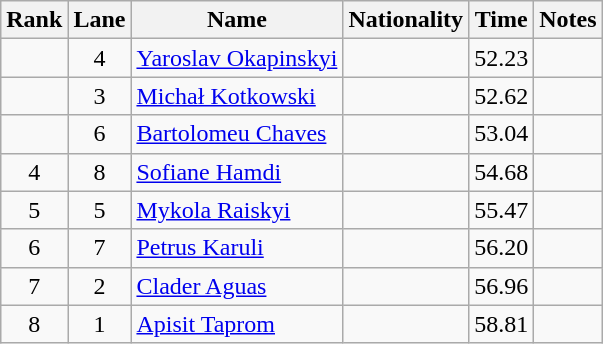<table class="wikitable sortable" style="text-align:center">
<tr>
<th>Rank</th>
<th>Lane</th>
<th>Name</th>
<th>Nationality</th>
<th>Time</th>
<th>Notes</th>
</tr>
<tr>
<td></td>
<td>4</td>
<td align=left><a href='#'>Yaroslav Okapinskyi</a></td>
<td align=left></td>
<td>52.23</td>
<td></td>
</tr>
<tr>
<td></td>
<td>3</td>
<td align=left><a href='#'>Michał Kotkowski</a></td>
<td align=left></td>
<td>52.62</td>
<td></td>
</tr>
<tr>
<td></td>
<td>6</td>
<td align=left><a href='#'>Bartolomeu Chaves</a></td>
<td align=left></td>
<td>53.04</td>
<td></td>
</tr>
<tr>
<td>4</td>
<td>8</td>
<td align=left><a href='#'>Sofiane Hamdi</a></td>
<td align=left></td>
<td>54.68</td>
<td></td>
</tr>
<tr>
<td>5</td>
<td>5</td>
<td align=left><a href='#'>Mykola Raiskyi</a></td>
<td align=left></td>
<td>55.47</td>
<td></td>
</tr>
<tr>
<td>6</td>
<td>7</td>
<td align=left><a href='#'>Petrus Karuli</a></td>
<td align=left></td>
<td>56.20</td>
<td></td>
</tr>
<tr>
<td>7</td>
<td>2</td>
<td align=left><a href='#'>Clader Aguas</a></td>
<td align=left></td>
<td>56.96</td>
<td></td>
</tr>
<tr>
<td>8</td>
<td>1</td>
<td align=left><a href='#'>Apisit Taprom</a></td>
<td align=left></td>
<td>58.81</td>
<td></td>
</tr>
</table>
